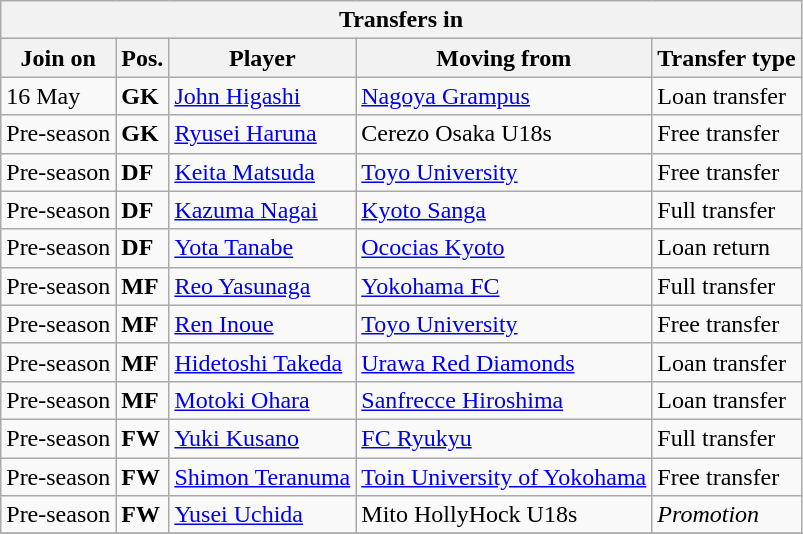<table class="wikitable sortable" style=“text-align:left;>
<tr>
<th colspan="5">Transfers in</th>
</tr>
<tr>
<th>Join on</th>
<th>Pos.</th>
<th>Player</th>
<th>Moving from</th>
<th>Transfer type</th>
</tr>
<tr>
<td>16 May</td>
<td><strong>GK</strong></td>
<td> <a href='#'>John Higashi</a></td>
<td> <a href='#'>Nagoya Grampus</a></td>
<td>Loan transfer</td>
</tr>
<tr>
<td>Pre-season</td>
<td><strong>GK</strong></td>
<td> <a href='#'>Ryusei Haruna</a></td>
<td> Cerezo Osaka U18s</td>
<td>Free transfer</td>
</tr>
<tr>
<td>Pre-season</td>
<td><strong>DF</strong></td>
<td> <a href='#'>Keita Matsuda</a></td>
<td> <a href='#'>Toyo University</a></td>
<td>Free transfer</td>
</tr>
<tr>
<td>Pre-season</td>
<td><strong>DF</strong></td>
<td> <a href='#'>Kazuma Nagai</a></td>
<td> <a href='#'>Kyoto Sanga</a></td>
<td>Full transfer</td>
</tr>
<tr>
<td>Pre-season</td>
<td><strong>DF</strong></td>
<td> <a href='#'>Yota Tanabe</a></td>
<td> <a href='#'>Ococias Kyoto</a></td>
<td>Loan return</td>
</tr>
<tr>
<td>Pre-season</td>
<td><strong>MF</strong></td>
<td> <a href='#'>Reo Yasunaga</a></td>
<td> <a href='#'>Yokohama FC</a></td>
<td>Full transfer</td>
</tr>
<tr>
<td>Pre-season</td>
<td><strong>MF</strong></td>
<td> <a href='#'>Ren Inoue</a></td>
<td> <a href='#'>Toyo University</a></td>
<td>Free transfer</td>
</tr>
<tr>
<td>Pre-season</td>
<td><strong>MF</strong></td>
<td> <a href='#'>Hidetoshi Takeda</a></td>
<td> <a href='#'>Urawa Red Diamonds</a></td>
<td>Loan transfer</td>
</tr>
<tr>
<td>Pre-season</td>
<td><strong>MF</strong></td>
<td> <a href='#'>Motoki Ohara</a></td>
<td> <a href='#'>Sanfrecce Hiroshima</a></td>
<td>Loan transfer</td>
</tr>
<tr>
<td>Pre-season</td>
<td><strong>FW</strong></td>
<td> <a href='#'>Yuki Kusano</a></td>
<td> <a href='#'>FC Ryukyu</a></td>
<td>Full transfer</td>
</tr>
<tr>
<td>Pre-season</td>
<td><strong>FW</strong></td>
<td> <a href='#'>Shimon Teranuma</a></td>
<td> <a href='#'>Toin University of Yokohama</a></td>
<td>Free transfer</td>
</tr>
<tr>
<td>Pre-season</td>
<td><strong>FW</strong></td>
<td> <a href='#'>Yusei Uchida</a></td>
<td>Mito HollyHock U18s</td>
<td><em>Promotion</em></td>
</tr>
<tr>
</tr>
</table>
